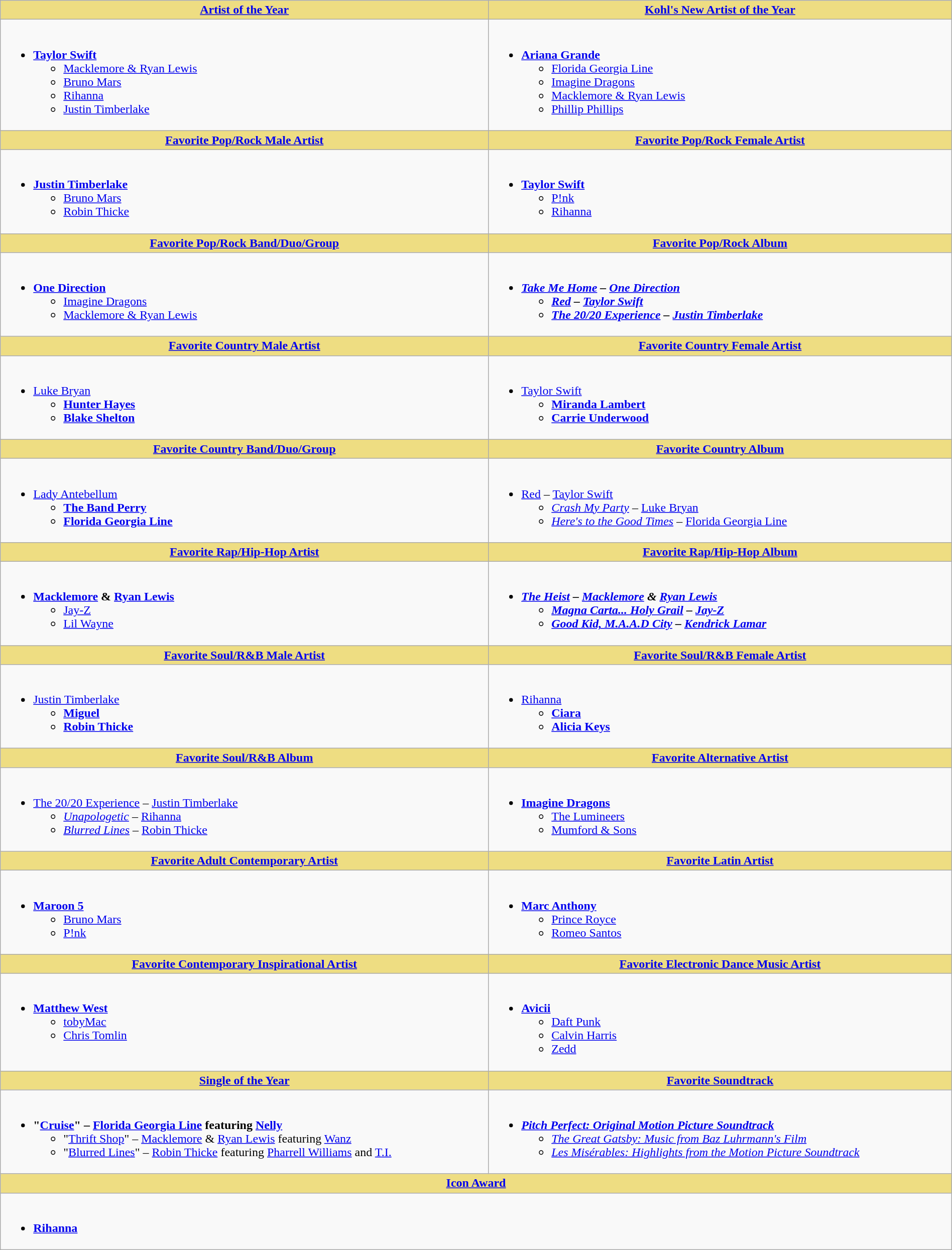<table class=wikitable width="100%">
<tr>
<th style="background:#eedd82; width="50%"><a href='#'>Artist of the Year</a></th>
<th style="background:#eedd82; width="50%"><a href='#'>Kohl's New Artist of the Year</a></th>
</tr>
<tr>
<td valign="top"><br><ul><li> <strong><a href='#'>Taylor Swift</a></strong><ul><li><a href='#'>Macklemore & Ryan Lewis</a></li><li><a href='#'>Bruno Mars</a></li><li><a href='#'>Rihanna</a></li><li><a href='#'>Justin Timberlake</a></li></ul></li></ul></td>
<td valign="top"><br><ul><li> <strong><a href='#'>Ariana Grande</a></strong><ul><li><a href='#'>Florida Georgia Line</a></li><li><a href='#'>Imagine Dragons</a></li><li><a href='#'>Macklemore & Ryan Lewis</a></li><li><a href='#'>Phillip Phillips</a></li></ul></li></ul></td>
</tr>
<tr>
<th style="background:#eedd82; width="50%"><a href='#'>Favorite Pop/Rock Male Artist</a></th>
<th style="background:#eedd82; width="50%"><a href='#'>Favorite Pop/Rock Female Artist</a></th>
</tr>
<tr>
<td valign="top"><br><ul><li> <strong><a href='#'>Justin Timberlake</a></strong><ul><li><a href='#'>Bruno Mars</a></li><li><a href='#'>Robin Thicke</a></li></ul></li></ul></td>
<td valign="top"><br><ul><li> <strong><a href='#'>Taylor Swift</a></strong><ul><li><a href='#'>P!nk</a></li><li><a href='#'>Rihanna</a></li></ul></li></ul></td>
</tr>
<tr>
<th style="background:#eedd82; width="50%"><a href='#'>Favorite Pop/Rock Band/Duo/Group</a></th>
<th style="background:#eedd82; width="50%"><a href='#'>Favorite Pop/Rock Album</a></th>
</tr>
<tr>
<td valign="top"><br><ul><li> <strong><a href='#'>One Direction</a></strong><ul><li><a href='#'>Imagine Dragons</a></li><li><a href='#'>Macklemore & Ryan Lewis</a></li></ul></li></ul></td>
<td valign="top"><br><ul><li> <strong><em><a href='#'>Take Me Home</a><em> – <a href='#'>One Direction</a><strong><ul><li></em><a href='#'>Red</a><em> – <a href='#'>Taylor Swift</a></li><li></em><a href='#'>The 20/20 Experience</a><em> – <a href='#'>Justin Timberlake</a></li></ul></li></ul></td>
</tr>
<tr>
<th style="background:#eedd82; width="50%"><a href='#'>Favorite Country Male Artist</a></th>
<th style="background:#eedd82; width="50%"><a href='#'>Favorite Country Female Artist</a></th>
</tr>
<tr>
<td valign="top"><br><ul><li> </strong><a href='#'>Luke Bryan</a><strong><ul><li><a href='#'>Hunter Hayes</a></li><li><a href='#'>Blake Shelton</a></li></ul></li></ul></td>
<td valign="top"><br><ul><li> </strong><a href='#'>Taylor Swift</a><strong><ul><li><a href='#'>Miranda Lambert</a></li><li><a href='#'>Carrie Underwood</a></li></ul></li></ul></td>
</tr>
<tr>
<th style="background:#eedd82; width="50%"><a href='#'>Favorite Country Band/Duo/Group</a></th>
<th style="background:#eedd82; width="50%"><a href='#'>Favorite Country Album</a></th>
</tr>
<tr>
<td valign="top"><br><ul><li> </strong><a href='#'>Lady Antebellum</a><strong><ul><li><a href='#'>The Band Perry</a></li><li><a href='#'>Florida Georgia Line</a></li></ul></li></ul></td>
<td valign="top"><br><ul><li> </em></strong><a href='#'>Red</a></em> – <a href='#'>Taylor Swift</a></strong><ul><li><em><a href='#'>Crash My Party</a></em> – <a href='#'>Luke Bryan</a></li><li><em><a href='#'>Here's to the Good Times</a></em> – <a href='#'>Florida Georgia Line</a></li></ul></li></ul></td>
</tr>
<tr>
<th style="background:#eedd82; width="50%"><a href='#'>Favorite Rap/Hip-Hop Artist</a></th>
<th style="background:#eedd82; width="50%"><a href='#'>Favorite Rap/Hip-Hop Album</a></th>
</tr>
<tr>
<td valign="top"><br><ul><li> <strong><a href='#'>Macklemore</a> & <a href='#'>Ryan Lewis</a></strong><ul><li><a href='#'>Jay-Z</a></li><li><a href='#'>Lil Wayne</a></li></ul></li></ul></td>
<td valign="top"><br><ul><li> <strong><em><a href='#'>The Heist</a><em> – <a href='#'>Macklemore</a> & <a href='#'>Ryan Lewis</a><strong><ul><li></em><a href='#'>Magna Carta... Holy Grail</a><em> – <a href='#'>Jay-Z</a></li><li></em><a href='#'>Good Kid, M.A.A.D City</a><em> – <a href='#'>Kendrick Lamar</a></li></ul></li></ul></td>
</tr>
<tr>
<th style="background:#eedd82; width="50%"><a href='#'>Favorite Soul/R&B Male Artist</a></th>
<th style="background:#eedd82; width="50%"><a href='#'>Favorite Soul/R&B Female Artist</a></th>
</tr>
<tr>
<td valign="top"><br><ul><li> </strong><a href='#'>Justin Timberlake</a><strong><ul><li><a href='#'>Miguel</a></li><li><a href='#'>Robin Thicke</a></li></ul></li></ul></td>
<td valign="top"><br><ul><li> </strong><a href='#'>Rihanna</a><strong><ul><li><a href='#'>Ciara</a></li><li><a href='#'>Alicia Keys</a></li></ul></li></ul></td>
</tr>
<tr>
<th style="background:#eedd82; width="50%"><a href='#'>Favorite Soul/R&B Album</a></th>
<th style="background:#eedd82; width="50%"><a href='#'>Favorite Alternative Artist</a></th>
</tr>
<tr>
<td valign="top"><br><ul><li> </em></strong><a href='#'>The 20/20 Experience</a></em> – <a href='#'>Justin Timberlake</a></strong><ul><li><em><a href='#'>Unapologetic</a></em> – <a href='#'>Rihanna</a></li><li><em><a href='#'>Blurred Lines</a></em> – <a href='#'>Robin Thicke</a></li></ul></li></ul></td>
<td valign="top"><br><ul><li> <strong><a href='#'>Imagine Dragons</a></strong><ul><li><a href='#'>The Lumineers</a></li><li><a href='#'>Mumford & Sons</a></li></ul></li></ul></td>
</tr>
<tr>
<th style="background:#eedd82; width="50%"><a href='#'>Favorite Adult Contemporary Artist</a></th>
<th style="background:#eedd82; width="50%"><a href='#'>Favorite Latin Artist</a></th>
</tr>
<tr>
<td valign="top"><br><ul><li> <strong><a href='#'>Maroon 5</a></strong><ul><li><a href='#'>Bruno Mars</a></li><li><a href='#'>P!nk</a></li></ul></li></ul></td>
<td valign="top"><br><ul><li> <strong><a href='#'>Marc Anthony</a></strong><ul><li><a href='#'>Prince Royce</a></li><li><a href='#'>Romeo Santos</a></li></ul></li></ul></td>
</tr>
<tr>
<th style="background:#eedd82; width="50%"><a href='#'>Favorite Contemporary Inspirational Artist</a></th>
<th style="background:#eedd82; width="50%"><a href='#'>Favorite Electronic Dance Music Artist</a></th>
</tr>
<tr>
<td valign="top"><br><ul><li> <strong><a href='#'>Matthew West</a></strong><ul><li><a href='#'>tobyMac</a></li><li><a href='#'>Chris Tomlin</a></li></ul></li></ul></td>
<td valign="top"><br><ul><li> <strong><a href='#'>Avicii</a></strong><ul><li><a href='#'>Daft Punk</a></li><li><a href='#'>Calvin Harris</a></li><li><a href='#'>Zedd</a></li></ul></li></ul></td>
</tr>
<tr>
<th style="background:#eedd82; width="50%"><a href='#'>Single of the Year</a></th>
<th style="background:#eedd82; width="50%"><a href='#'>Favorite Soundtrack</a></th>
</tr>
<tr>
<td valign="top"><br><ul><li> <strong>"<a href='#'>Cruise</a>" – <a href='#'>Florida Georgia Line</a> featuring <a href='#'>Nelly</a></strong><ul><li>"<a href='#'>Thrift Shop</a>" – <a href='#'>Macklemore</a> & <a href='#'>Ryan Lewis</a> featuring <a href='#'>Wanz</a></li><li>"<a href='#'>Blurred Lines</a>" – <a href='#'>Robin Thicke</a> featuring <a href='#'>Pharrell Williams</a> and <a href='#'>T.I.</a></li></ul></li></ul></td>
<td valign="top"><br><ul><li> <strong><em><a href='#'>Pitch Perfect: Original Motion Picture Soundtrack</a></em></strong><ul><li><em><a href='#'>The Great Gatsby: Music from Baz Luhrmann's Film</a></em></li><li><em><a href='#'>Les Misérables: Highlights from the Motion Picture Soundtrack</a></em></li></ul></li></ul></td>
</tr>
<tr>
<th style="background:#eedd82; width="50%" colspan="2"><a href='#'>Icon Award</a></th>
</tr>
<tr>
<td valign="top" colspan="2"><br><ul><li> <strong><a href='#'>Rihanna</a></strong></li></ul></td>
</tr>
</table>
